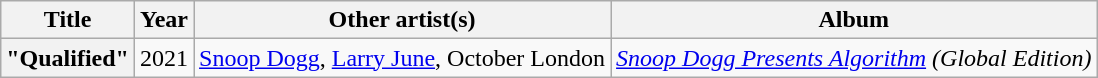<table class="wikitable plainrowheaders" style="text-align:center;">
<tr>
<th scope="col">Title</th>
<th scope="col">Year</th>
<th scope="col">Other artist(s)</th>
<th scope="col">Album</th>
</tr>
<tr>
<th scope="row">"Qualified"</th>
<td>2021</td>
<td><a href='#'>Snoop Dogg</a>, <a href='#'>Larry June</a>, October London</td>
<td><em><a href='#'>Snoop Dogg Presents Algorithm</a> (Global Edition)</em></td>
</tr>
</table>
